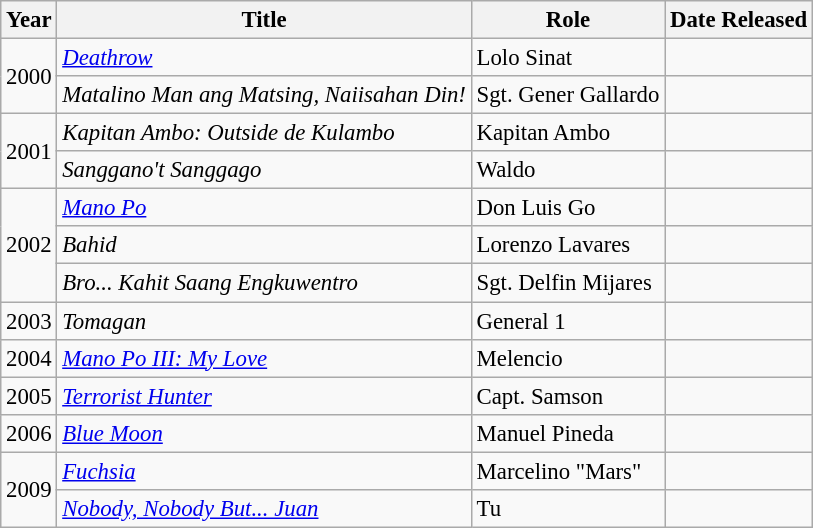<table class="wikitable" style="font-size: 95%;">
<tr>
<th>Year</th>
<th>Title</th>
<th>Role</th>
<th>Date Released</th>
</tr>
<tr>
<td rowspan="2">2000</td>
<td><em><a href='#'>Deathrow</a></em></td>
<td>Lolo Sinat</td>
<td></td>
</tr>
<tr>
<td><em>Matalino Man ang Matsing, Naiisahan Din!</em></td>
<td>Sgt. Gener Gallardo</td>
<td></td>
</tr>
<tr>
<td rowspan="2">2001</td>
<td><em>Kapitan Ambo: Outside de Kulambo</em></td>
<td>Kapitan Ambo</td>
<td></td>
</tr>
<tr>
<td><em>Sanggano't Sanggago</em></td>
<td>Waldo</td>
<td></td>
</tr>
<tr>
<td rowspan="3">2002</td>
<td><em><a href='#'>Mano Po</a></em></td>
<td>Don Luis Go</td>
<td></td>
</tr>
<tr>
<td><em>Bahid</em></td>
<td>Lorenzo Lavares</td>
<td></td>
</tr>
<tr>
<td><em>Bro... Kahit Saang Engkuwentro</em></td>
<td>Sgt. Delfin Mijares</td>
<td></td>
</tr>
<tr>
<td>2003</td>
<td><em>Tomagan</em></td>
<td>General 1</td>
<td></td>
</tr>
<tr>
<td>2004</td>
<td><em><a href='#'>Mano Po III: My Love</a></em></td>
<td>Melencio</td>
<td></td>
</tr>
<tr>
<td>2005</td>
<td><em><a href='#'>Terrorist Hunter</a></em></td>
<td>Capt. Samson</td>
<td></td>
</tr>
<tr>
<td>2006</td>
<td><em><a href='#'>Blue Moon</a></em></td>
<td>Manuel Pineda</td>
<td></td>
</tr>
<tr>
<td rowspan="2">2009</td>
<td><em><a href='#'>Fuchsia</a></em></td>
<td>Marcelino "Mars"</td>
<td></td>
</tr>
<tr>
<td><em><a href='#'>Nobody, Nobody But... Juan</a></em></td>
<td>Tu</td>
<td></td>
</tr>
</table>
